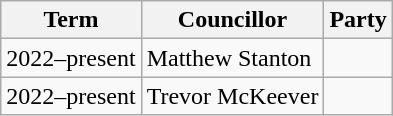<table class="wikitable">
<tr>
<th>Term</th>
<th>Councillor</th>
<th colspan=2>Party</th>
</tr>
<tr>
<td>2022–present</td>
<td>Matthew Stanton</td>
<td></td>
</tr>
<tr>
<td>2022–present</td>
<td>Trevor McKeever</td>
<td></td>
</tr>
</table>
